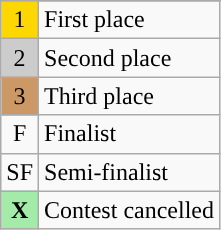<table class="wikitable">
<tr>
</tr>
<tr>
<td style="text-align:center; background-color:#FFD700;">1</td>
<td>First place</td>
</tr>
<tr>
<td style="text-align:center; background-color:#CCC;">2</td>
<td>Second place</td>
</tr>
<tr>
<td style="text-align:center; background-color:#C96;">3</td>
<td>Third place</td>
</tr>
<tr>
<td style="text-align:center;">F</td>
<td>Finalist</td>
</tr>
<tr>
<td style="text-align:center;">SF</td>
<td>Semi-finalist</td>
</tr>
<tr>
<td style="text-align:center; background-color:#A4EAA9;"><strong>X</strong></td>
<td>Contest cancelled</td>
</tr>
</table>
